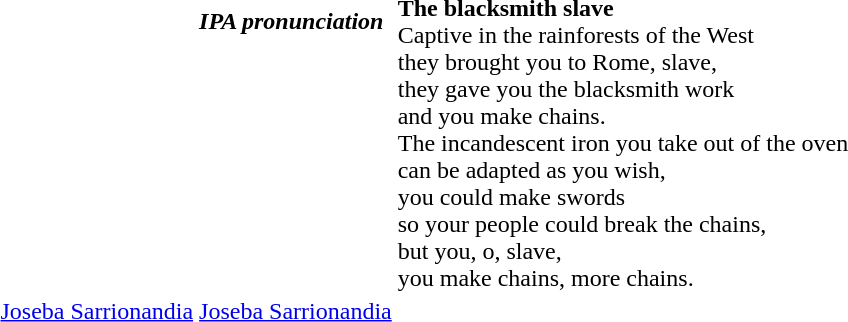<table>
<tr>
<td><br><strong></strong>
<br>
<br>
<br>
<br>
<br>
<br>
<br>
<br>
<br>
<br></td>
<td><br><strong><em>IPA pronunciation</em></strong>
<br>
<br>
<br>
<br>
<br>
<br>
<br>
<br>
<br>
<br></td>
<td><br><strong>The blacksmith slave</strong>
<br>Captive in the rainforests of the West
<br>they brought you to Rome, slave,
<br>they gave you the blacksmith work
<br>and you make chains.
<br>The incandescent iron you take out of the oven
<br>can be adapted as you wish,
<br>you could make swords
<br>so your people could break the chains,
<br>but you, o, slave,
<br>you make chains, more chains.</td>
</tr>
<tr>
<td align=right><a href='#'>Joseba Sarrionandia</a></td>
<td align=right><a href='#'>Joseba Sarrionandia</a></td>
</tr>
</table>
